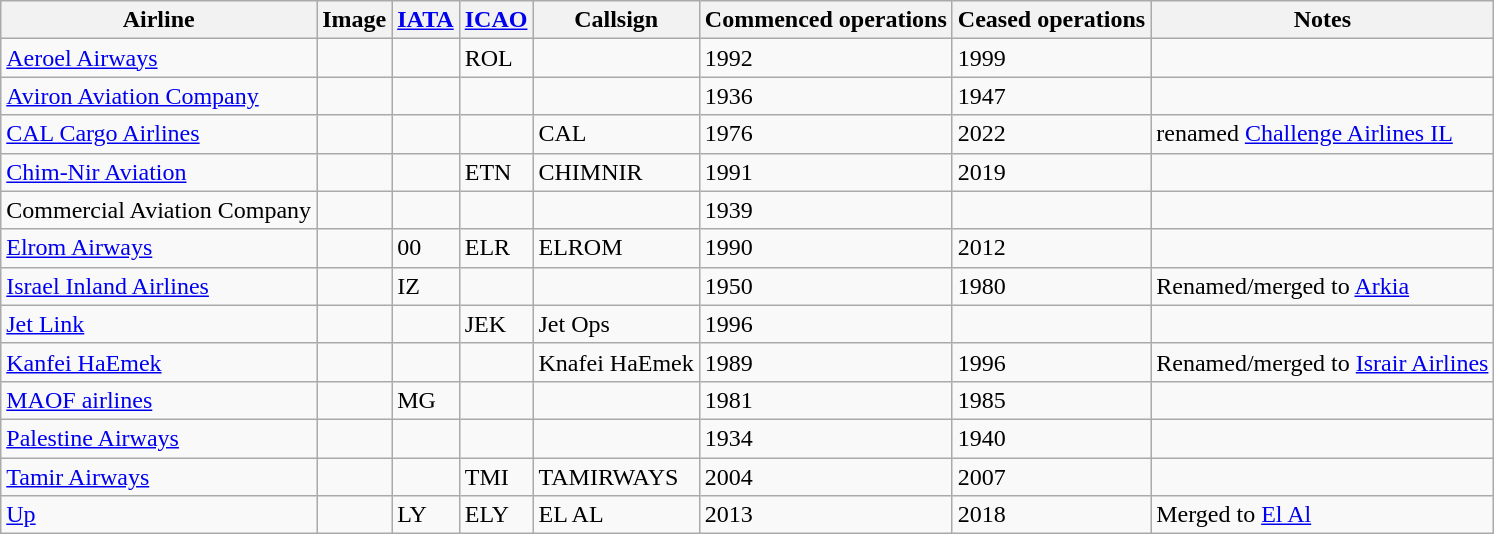<table class="wikitable sortable">
<tr valign="middle">
<th>Airline</th>
<th>Image</th>
<th><a href='#'>IATA</a></th>
<th><a href='#'>ICAO</a></th>
<th>Callsign</th>
<th>Commenced operations</th>
<th>Ceased operations</th>
<th>Notes</th>
</tr>
<tr>
<td><a href='#'>Aeroel Airways</a></td>
<td></td>
<td></td>
<td>ROL</td>
<td></td>
<td>1992</td>
<td>1999</td>
<td></td>
</tr>
<tr>
<td><a href='#'>Aviron Aviation Company</a></td>
<td></td>
<td></td>
<td></td>
<td></td>
<td>1936</td>
<td>1947</td>
<td></td>
</tr>
<tr>
<td><a href='#'>CAL Cargo Airlines</a></td>
<td></td>
<td></td>
<td></td>
<td>CAL</td>
<td>1976</td>
<td>2022</td>
<td>renamed <a href='#'>Challenge Airlines IL</a></td>
</tr>
<tr>
<td><a href='#'>Chim-Nir Aviation</a></td>
<td></td>
<td></td>
<td>ETN</td>
<td>CHIMNIR</td>
<td>1991</td>
<td>2019</td>
<td></td>
</tr>
<tr>
<td>Commercial Aviation Company</td>
<td></td>
<td></td>
<td></td>
<td></td>
<td>1939</td>
<td></td>
<td></td>
</tr>
<tr>
<td><a href='#'>Elrom Airways</a></td>
<td></td>
<td>00</td>
<td>ELR</td>
<td>ELROM</td>
<td>1990</td>
<td>2012</td>
<td></td>
</tr>
<tr>
<td><a href='#'>Israel Inland Airlines</a></td>
<td></td>
<td>IZ</td>
<td></td>
<td></td>
<td>1950</td>
<td>1980</td>
<td>Renamed/merged to <a href='#'>Arkia</a></td>
</tr>
<tr>
<td><a href='#'>Jet Link</a></td>
<td></td>
<td></td>
<td>JEK</td>
<td>Jet Ops</td>
<td>1996</td>
<td></td>
<td></td>
</tr>
<tr>
<td><a href='#'>Kanfei HaEmek</a></td>
<td></td>
<td></td>
<td></td>
<td>Knafei HaEmek</td>
<td>1989</td>
<td>1996</td>
<td>Renamed/merged to <a href='#'>Israir Airlines</a></td>
</tr>
<tr>
<td><a href='#'>MAOF airlines</a></td>
<td></td>
<td>MG</td>
<td></td>
<td></td>
<td>1981</td>
<td>1985</td>
<td></td>
</tr>
<tr>
<td><a href='#'>Palestine Airways</a></td>
<td></td>
<td></td>
<td></td>
<td></td>
<td>1934</td>
<td>1940</td>
<td></td>
</tr>
<tr>
<td><a href='#'>Tamir Airways</a></td>
<td></td>
<td></td>
<td>TMI</td>
<td>TAMIRWAYS</td>
<td>2004</td>
<td>2007</td>
<td></td>
</tr>
<tr>
<td><a href='#'>Up</a></td>
<td></td>
<td>LY</td>
<td>ELY</td>
<td>EL AL</td>
<td>2013</td>
<td>2018</td>
<td>Merged to <a href='#'>El Al</a></td>
</tr>
</table>
